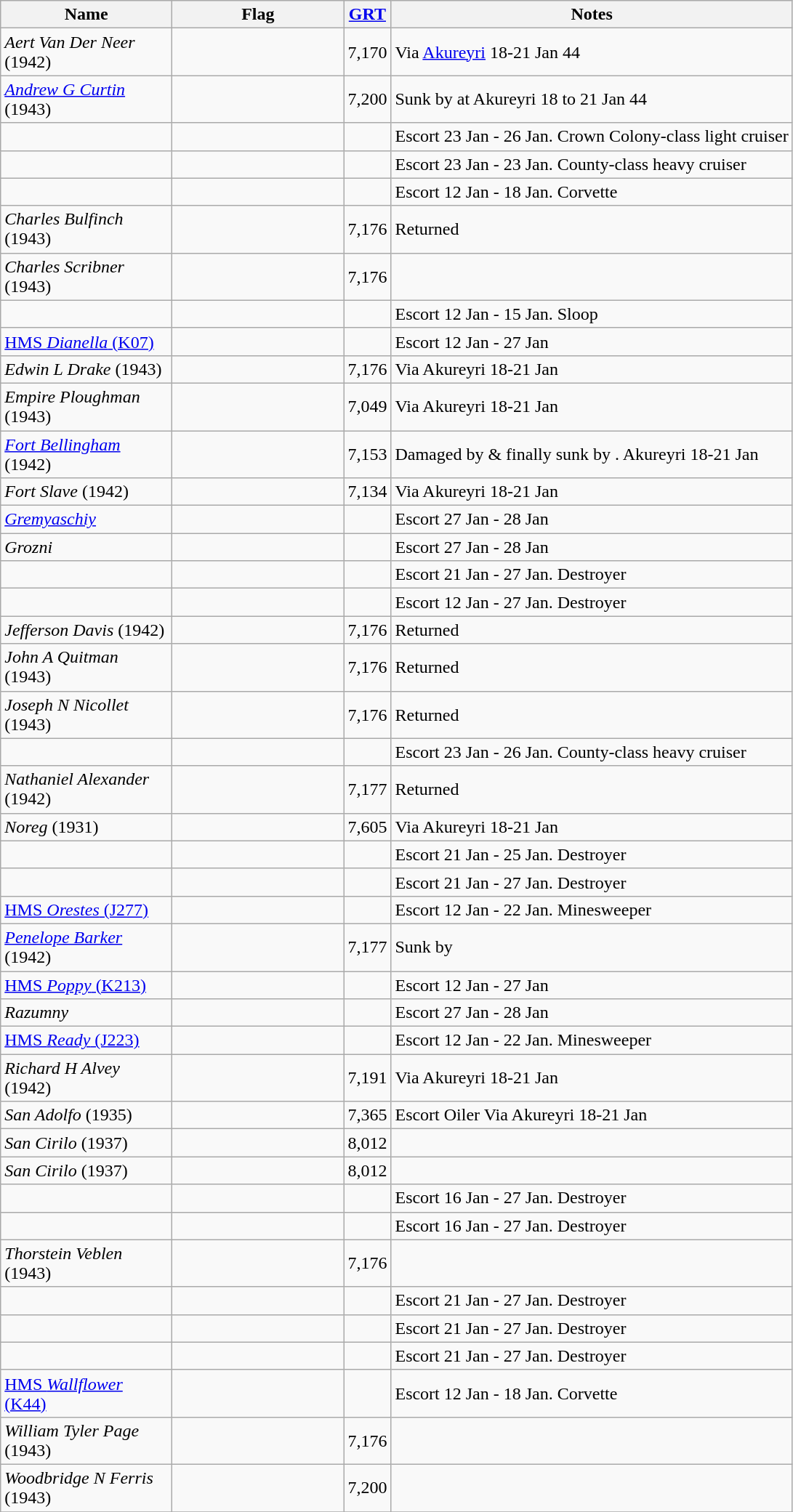<table class="wikitable sortable">
<tr>
<th scope="col" width="150px">Name</th>
<th scope="col" width="150px">Flag</th>
<th scope="col" width="30px"><a href='#'>GRT</a></th>
<th>Notes</th>
</tr>
<tr>
<td align="left"><em>Aert Van Der Neer</em> (1942)</td>
<td align="left"></td>
<td align="right">7,170</td>
<td align="left">Via <a href='#'>Akureyri</a> 18-21 Jan 44</td>
</tr>
<tr>
<td align="left"><em><a href='#'>Andrew G Curtin</a></em> (1943)</td>
<td align="left"></td>
<td align="right">7,200</td>
<td align="left">Sunk by  at Akureyri 18 to 21 Jan 44</td>
</tr>
<tr>
<td align="left"></td>
<td align="left"></td>
<td align="right"></td>
<td align="left">Escort 23 Jan - 26 Jan. Crown Colony-class light cruiser</td>
</tr>
<tr>
<td align="left"></td>
<td align="left"></td>
<td align="right"></td>
<td align="left">Escort 23 Jan - 23 Jan. County-class heavy cruiser</td>
</tr>
<tr>
<td align="left"></td>
<td align="left"></td>
<td align="right"></td>
<td align="left">Escort 12 Jan - 18 Jan. Corvette</td>
</tr>
<tr>
<td align="left"><em>Charles Bulfinch</em> (1943)</td>
<td align="left"></td>
<td align="right">7,176</td>
<td align="left">Returned</td>
</tr>
<tr>
<td align="left"><em>Charles Scribner</em> (1943)</td>
<td align="left"></td>
<td align="right">7,176</td>
<td align="left"></td>
</tr>
<tr>
<td align="left"></td>
<td align="left"></td>
<td align="right"></td>
<td align="left">Escort 12 Jan - 15 Jan. Sloop</td>
</tr>
<tr>
<td align="left"><a href='#'>HMS <em>Dianella</em> (K07)</a></td>
<td align="left"></td>
<td align="right"></td>
<td align="left">Escort 12 Jan - 27 Jan</td>
</tr>
<tr>
<td align="left"><em>Edwin L Drake</em> (1943)</td>
<td align="left"></td>
<td align="right">7,176</td>
<td align="left">Via Akureyri 18-21 Jan</td>
</tr>
<tr>
<td align="left"><em>Empire Ploughman</em> (1943)</td>
<td align="left"></td>
<td align="right">7,049</td>
<td align="left">Via Akureyri 18-21 Jan</td>
</tr>
<tr>
<td align="left"><em><a href='#'>Fort Bellingham</a></em> (1942)</td>
<td align="left"></td>
<td align="right">7,153</td>
<td align="left">Damaged by  & finally sunk by . Akureyri 18-21 Jan</td>
</tr>
<tr>
<td align="left"><em>Fort Slave</em> (1942)</td>
<td align="left"></td>
<td align="right">7,134</td>
<td align="left">Via Akureyri 18-21 Jan</td>
</tr>
<tr>
<td align="left"><em><a href='#'>Gremyaschiy</a></em></td>
<td align="left"></td>
<td align="right"></td>
<td align="left">Escort 27 Jan - 28 Jan</td>
</tr>
<tr>
<td align="left"><em>Grozni</em></td>
<td align="left"></td>
<td align="right"></td>
<td align="left">Escort 27 Jan - 28 Jan</td>
</tr>
<tr>
<td align="left"></td>
<td align="left"></td>
<td align="right"></td>
<td align="left">Escort 21 Jan - 27 Jan. Destroyer</td>
</tr>
<tr>
<td align="left"></td>
<td align="left"></td>
<td align="right"></td>
<td align="left">Escort 12 Jan - 27 Jan. Destroyer</td>
</tr>
<tr>
<td align="left"><em>Jefferson Davis</em> (1942)</td>
<td align="left"></td>
<td align="right">7,176</td>
<td align="left">Returned</td>
</tr>
<tr>
<td align="left"><em>John A Quitman</em> (1943)</td>
<td align="left"></td>
<td align="right">7,176</td>
<td align="left">Returned</td>
</tr>
<tr>
<td align="left"><em>Joseph N Nicollet</em> (1943)</td>
<td align="left"></td>
<td align="right">7,176</td>
<td align="left">Returned</td>
</tr>
<tr>
<td align="left"></td>
<td align="left"></td>
<td align="right"></td>
<td align="left">Escort 23 Jan - 26 Jan. County-class heavy cruiser</td>
</tr>
<tr>
<td align="left"><em>Nathaniel Alexander</em> (1942)</td>
<td align="left"></td>
<td align="right">7,177</td>
<td align="left">Returned</td>
</tr>
<tr>
<td align="left"><em>Noreg</em> (1931)</td>
<td align="left"></td>
<td align="right">7,605</td>
<td align="left">Via Akureyri 18-21 Jan</td>
</tr>
<tr>
<td align="left"></td>
<td align="left"></td>
<td align="right"></td>
<td align="left">Escort 21 Jan - 25 Jan. Destroyer</td>
</tr>
<tr>
<td align="left"></td>
<td align="left"></td>
<td align="right"></td>
<td align="left">Escort 21 Jan - 27 Jan. Destroyer</td>
</tr>
<tr>
<td align="left"><a href='#'>HMS <em>Orestes</em> (J277)</a></td>
<td align="left"></td>
<td align="right"></td>
<td align="left">Escort 12 Jan - 22 Jan. Minesweeper</td>
</tr>
<tr>
<td align="left"><em><a href='#'>Penelope Barker</a></em> (1942)</td>
<td align="left"></td>
<td align="right">7,177</td>
<td align="left">Sunk by </td>
</tr>
<tr>
<td align="left"><a href='#'>HMS <em>Poppy</em> (K213)</a></td>
<td align="left"></td>
<td align="right"></td>
<td align="left">Escort 12 Jan - 27 Jan</td>
</tr>
<tr>
<td align="left"><em>Razumny</em></td>
<td align="left"></td>
<td align="right"></td>
<td align="left">Escort 27 Jan - 28 Jan</td>
</tr>
<tr>
<td align="left"><a href='#'>HMS <em>Ready</em> (J223)</a></td>
<td align="left"></td>
<td align="right"></td>
<td align="left">Escort 12 Jan - 22 Jan. Minesweeper</td>
</tr>
<tr>
<td align="left"><em>Richard H Alvey</em> (1942)</td>
<td align="left"></td>
<td align="right">7,191</td>
<td align="left">Via Akureyri 18-21 Jan</td>
</tr>
<tr>
<td align="left"><em>San Adolfo</em> (1935)</td>
<td align="left"></td>
<td align="right">7,365</td>
<td align="left">Escort Oiler Via Akureyri 18-21 Jan</td>
</tr>
<tr>
<td align="left"><em>San Cirilo</em> (1937)</td>
<td align="left"></td>
<td align="right">8,012</td>
<td align="left"></td>
</tr>
<tr>
<td align="left"><em>San Cirilo</em> (1937)</td>
<td align="left"></td>
<td align="right">8,012</td>
<td align="left"></td>
</tr>
<tr>
<td align="left"><em></em></td>
<td align="left"></td>
<td align="right"></td>
<td align="left">Escort 16 Jan - 27 Jan. Destroyer</td>
</tr>
<tr>
<td align="left"><em></em></td>
<td align="left"></td>
<td align="right"></td>
<td align="left">Escort 16 Jan - 27 Jan. Destroyer</td>
</tr>
<tr>
<td align="left"><em>Thorstein Veblen</em> (1943)</td>
<td align="left"></td>
<td align="right">7,176</td>
<td align="left"></td>
</tr>
<tr>
<td align="left"></td>
<td align="left"></td>
<td align="right"></td>
<td align="left">Escort 21 Jan - 27 Jan. Destroyer</td>
</tr>
<tr>
<td align="left"></td>
<td align="left"></td>
<td align="right"></td>
<td align="left">Escort 21 Jan - 27 Jan. Destroyer</td>
</tr>
<tr>
<td align="left"></td>
<td align="left"></td>
<td align="right"></td>
<td align="left">Escort 21 Jan - 27 Jan. Destroyer</td>
</tr>
<tr>
<td align="left"><a href='#'>HMS <em>Wallflower</em> (K44)</a></td>
<td align="left"></td>
<td align="right"></td>
<td align="left">Escort 12 Jan - 18 Jan. Corvette</td>
</tr>
<tr>
<td align="left"><em>William Tyler Page</em> (1943)</td>
<td align="left"></td>
<td align="right">7,176</td>
<td align="left"></td>
</tr>
<tr>
<td align="left"><em>Woodbridge N Ferris</em> (1943)</td>
<td align="left"></td>
<td align="right">7,200</td>
<td align="left"></td>
</tr>
<tr>
</tr>
</table>
